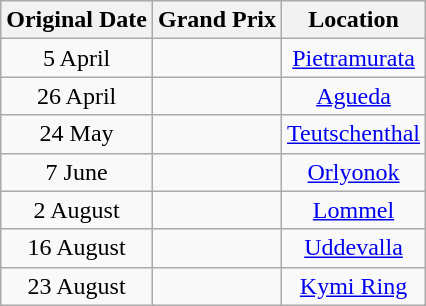<table class=wikitable>
<tr>
<th scope="col" align =center>Original Date</th>
<th scope="col" align =center>Grand Prix</th>
<th scope="col" align =center>Location</th>
</tr>
<tr>
<td align =center>5 April</td>
<td align =center></td>
<td align =center><a href='#'>Pietramurata</a></td>
</tr>
<tr>
<td align =center>26 April</td>
<td align =center></td>
<td align =center><a href='#'>Agueda</a></td>
</tr>
<tr>
<td align =center>24 May</td>
<td align =center></td>
<td align =center><a href='#'>Teutschenthal</a></td>
</tr>
<tr>
<td align =center>7 June</td>
<td align =center></td>
<td align =center><a href='#'>Orlyonok</a></td>
</tr>
<tr>
<td align =center>2 August</td>
<td align =center></td>
<td align =center><a href='#'>Lommel</a></td>
</tr>
<tr>
<td align =center>16 August</td>
<td align =center></td>
<td align =center><a href='#'>Uddevalla</a></td>
</tr>
<tr>
<td align =center>23 August</td>
<td align =center></td>
<td align =center><a href='#'>Kymi Ring</a></td>
</tr>
</table>
